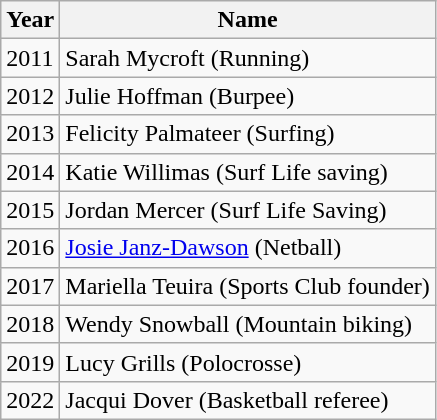<table class="wikitable sortable">
<tr>
<th>Year</th>
<th>Name</th>
</tr>
<tr>
<td>2011</td>
<td>Sarah Mycroft (Running)</td>
</tr>
<tr>
<td>2012</td>
<td>Julie Hoffman (Burpee)</td>
</tr>
<tr>
<td>2013</td>
<td>Felicity Palmateer (Surfing)</td>
</tr>
<tr>
<td>2014</td>
<td>Katie Willimas (Surf Life saving)</td>
</tr>
<tr>
<td>2015</td>
<td>Jordan Mercer (Surf Life Saving)</td>
</tr>
<tr>
<td>2016</td>
<td><a href='#'>Josie Janz-Dawson</a> (Netball)</td>
</tr>
<tr>
<td>2017</td>
<td>Mariella Teuira (Sports Club founder)</td>
</tr>
<tr>
<td>2018</td>
<td>Wendy Snowball (Mountain biking)</td>
</tr>
<tr>
<td>2019</td>
<td>Lucy Grills (Polocrosse)</td>
</tr>
<tr>
<td>2022</td>
<td>Jacqui Dover (Basketball referee)</td>
</tr>
</table>
